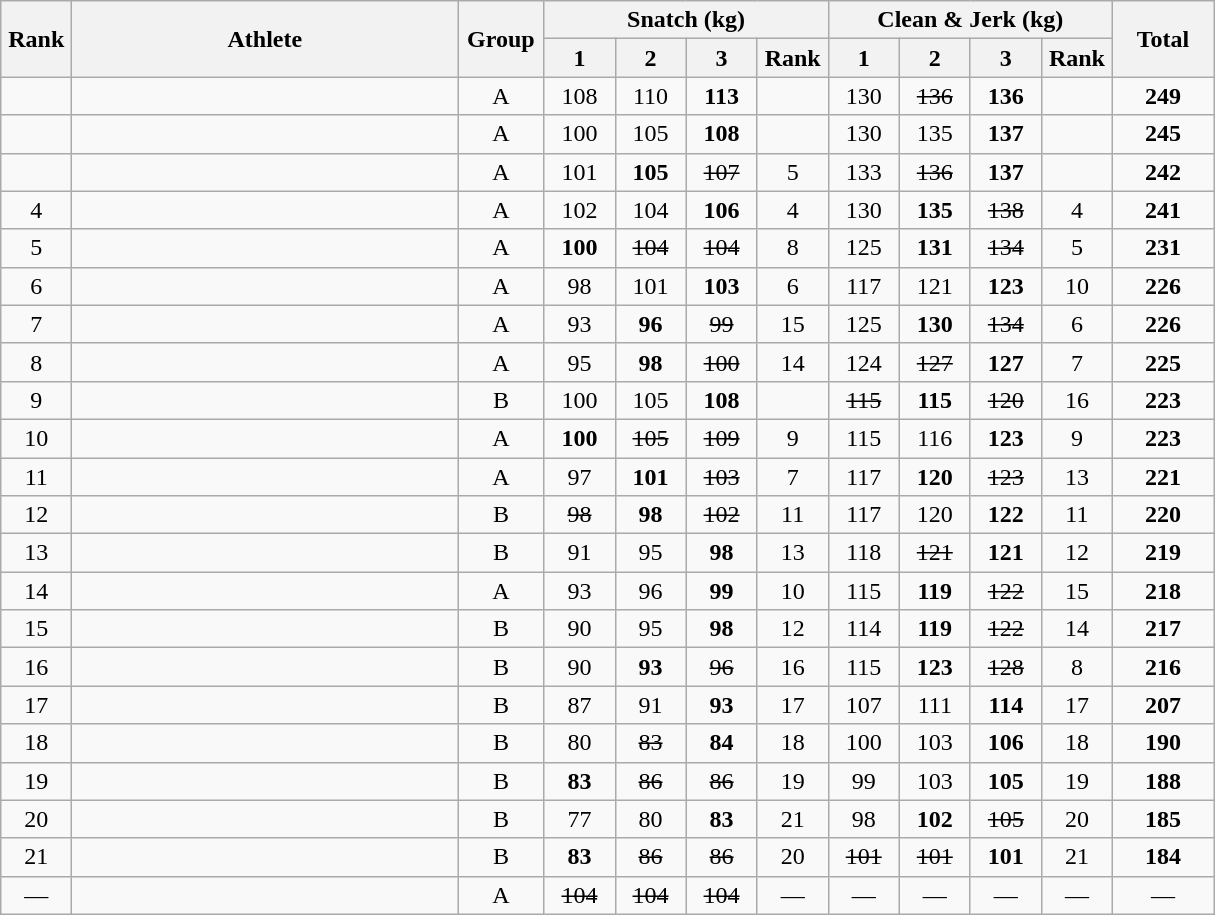<table class = "wikitable" style="text-align:center;">
<tr>
<th rowspan=2 width=40>Rank</th>
<th rowspan=2 width=250>Athlete</th>
<th rowspan=2 width=50>Group</th>
<th colspan=4>Snatch (kg)</th>
<th colspan=4>Clean & Jerk (kg)</th>
<th rowspan=2 width=60>Total</th>
</tr>
<tr>
<th width=40>1</th>
<th width=40>2</th>
<th width=40>3</th>
<th width=40>Rank</th>
<th width=40>1</th>
<th width=40>2</th>
<th width=40>3</th>
<th width=40>Rank</th>
</tr>
<tr>
<td></td>
<td align=left></td>
<td>A</td>
<td>108</td>
<td>110</td>
<td><strong>113</strong></td>
<td></td>
<td>130</td>
<td><s>136 </s></td>
<td><strong>136</strong></td>
<td></td>
<td><strong>249</strong></td>
</tr>
<tr>
<td></td>
<td align=left></td>
<td>A</td>
<td>100</td>
<td>105</td>
<td><strong>108</strong></td>
<td></td>
<td>130</td>
<td>135</td>
<td><strong>137</strong></td>
<td></td>
<td><strong>245</strong></td>
</tr>
<tr>
<td></td>
<td align=left></td>
<td>A</td>
<td>101</td>
<td><strong>105</strong></td>
<td><s>107 </s></td>
<td>5</td>
<td>133</td>
<td><s>136 </s></td>
<td><strong>137</strong></td>
<td></td>
<td><strong>242</strong></td>
</tr>
<tr>
<td>4</td>
<td align=left></td>
<td>A</td>
<td>102</td>
<td>104</td>
<td><strong>106</strong></td>
<td>4</td>
<td>130</td>
<td><strong>135</strong></td>
<td><s>138 </s></td>
<td>4</td>
<td><strong>241</strong></td>
</tr>
<tr>
<td>5</td>
<td align=left></td>
<td>A</td>
<td><strong>100</strong></td>
<td><s>104 </s></td>
<td><s>104 </s></td>
<td>8</td>
<td>125</td>
<td><strong>131</strong></td>
<td><s>134 </s></td>
<td>5</td>
<td><strong>231</strong></td>
</tr>
<tr>
<td>6</td>
<td align=left></td>
<td>A</td>
<td>98</td>
<td>101</td>
<td><strong>103</strong></td>
<td>6</td>
<td>117</td>
<td>121</td>
<td><strong>123</strong></td>
<td>10</td>
<td><strong>226</strong></td>
</tr>
<tr>
<td>7</td>
<td align=left></td>
<td>A</td>
<td>93</td>
<td><strong>96</strong></td>
<td><s>99 </s></td>
<td>15</td>
<td>125</td>
<td><strong>130</strong></td>
<td><s>134 </s></td>
<td>6</td>
<td><strong>226</strong></td>
</tr>
<tr>
<td>8</td>
<td align=left></td>
<td>A</td>
<td>95</td>
<td><strong>98</strong></td>
<td><s>100 </s></td>
<td>14</td>
<td>124</td>
<td><s>127 </s></td>
<td><strong>127</strong></td>
<td>7</td>
<td><strong>225</strong></td>
</tr>
<tr>
<td>9</td>
<td align=left></td>
<td>B</td>
<td>100</td>
<td>105</td>
<td><strong>108</strong></td>
<td></td>
<td><s>115 </s></td>
<td><strong>115</strong></td>
<td><s>120 </s></td>
<td>16</td>
<td><strong>223</strong></td>
</tr>
<tr>
<td>10</td>
<td align=left></td>
<td>A</td>
<td><strong>100</strong></td>
<td><s>105 </s></td>
<td><s>109 </s></td>
<td>9</td>
<td>115</td>
<td>116</td>
<td><strong>123</strong></td>
<td>9</td>
<td><strong>223</strong></td>
</tr>
<tr>
<td>11</td>
<td align=left></td>
<td>A</td>
<td>97</td>
<td><strong>101</strong></td>
<td><s>103 </s></td>
<td>7</td>
<td>117</td>
<td><strong>120</strong></td>
<td><s>123 </s></td>
<td>13</td>
<td><strong>221</strong></td>
</tr>
<tr>
<td>12</td>
<td align=left></td>
<td>B</td>
<td><s>98 </s></td>
<td><strong>98</strong></td>
<td><s>102 </s></td>
<td>11</td>
<td>117</td>
<td>120</td>
<td><strong>122</strong></td>
<td>11</td>
<td><strong>220</strong></td>
</tr>
<tr>
<td>13</td>
<td align=left></td>
<td>B</td>
<td>91</td>
<td>95</td>
<td><strong>98</strong></td>
<td>13</td>
<td>118</td>
<td><s>121 </s></td>
<td><strong> 121</strong></td>
<td>12</td>
<td><strong>219</strong></td>
</tr>
<tr>
<td>14</td>
<td align=left></td>
<td>A</td>
<td>93</td>
<td>96</td>
<td><strong>99</strong></td>
<td>10</td>
<td>115</td>
<td><strong>119</strong></td>
<td><s>122 </s></td>
<td>15</td>
<td><strong>218</strong></td>
</tr>
<tr>
<td>15</td>
<td align=left></td>
<td>B</td>
<td>90</td>
<td>95</td>
<td><strong>98</strong></td>
<td>12</td>
<td>114</td>
<td><strong>119</strong></td>
<td><s>122 </s></td>
<td>14</td>
<td><strong>217</strong></td>
</tr>
<tr>
<td>16</td>
<td align=left></td>
<td>B</td>
<td>90</td>
<td><strong>93</strong></td>
<td><s>96 </s></td>
<td>16</td>
<td>115</td>
<td><strong>123</strong></td>
<td><s>128</s></td>
<td>8</td>
<td><strong>216</strong></td>
</tr>
<tr>
<td>17</td>
<td align=left></td>
<td>B</td>
<td>87</td>
<td>91</td>
<td><strong>93</strong></td>
<td>17</td>
<td>107</td>
<td>111</td>
<td><strong>114</strong></td>
<td>17</td>
<td><strong>207</strong></td>
</tr>
<tr>
<td>18</td>
<td align=left></td>
<td>B</td>
<td>80</td>
<td><s>83 </s></td>
<td><strong>84</strong></td>
<td>18</td>
<td>100</td>
<td>103</td>
<td><strong>106</strong></td>
<td>18</td>
<td><strong>190</strong></td>
</tr>
<tr>
<td>19</td>
<td align=left></td>
<td>B</td>
<td><strong>83</strong></td>
<td><s>86 </s></td>
<td><s>86 </s></td>
<td>19</td>
<td>99</td>
<td>103</td>
<td><strong>105</strong></td>
<td>19</td>
<td><strong>188</strong></td>
</tr>
<tr>
<td>20</td>
<td align=left></td>
<td>B</td>
<td>77</td>
<td>80</td>
<td><strong>83</strong></td>
<td>21</td>
<td>98</td>
<td><strong>102</strong></td>
<td><s>105 </s></td>
<td>20</td>
<td><strong>185</strong></td>
</tr>
<tr>
<td>21</td>
<td align=left></td>
<td>B</td>
<td><strong>83</strong></td>
<td><s>86 </s></td>
<td><s>86 </s></td>
<td>20</td>
<td><s>101 </s></td>
<td><s>101 </s></td>
<td><strong>101</strong></td>
<td>21</td>
<td><strong>184</strong></td>
</tr>
<tr>
<td>—</td>
<td align=left></td>
<td>A</td>
<td><s>104 </s></td>
<td><s>104 </s></td>
<td><s>104 </s></td>
<td>—</td>
<td>—</td>
<td>—</td>
<td>—</td>
<td>—</td>
<td>—</td>
</tr>
</table>
